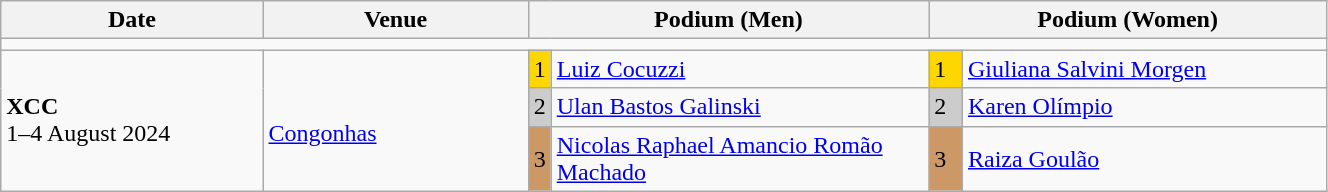<table class="wikitable" width=70%>
<tr>
<th>Date</th>
<th width=20%>Venue</th>
<th colspan=2 width=30%>Podium (Men)</th>
<th colspan=2 width=30%>Podium (Women)</th>
</tr>
<tr>
<td colspan=6></td>
</tr>
<tr>
<td rowspan=3><strong>XCC</strong> <br> 1–4 August 2024</td>
<td rowspan=3><br><a href='#'>Congonhas</a></td>
<td bgcolor=FFD700>1</td>
<td><a href='#'>Luiz Cocuzzi</a></td>
<td bgcolor=FFD700>1</td>
<td><a href='#'>Giuliana Salvini Morgen</a></td>
</tr>
<tr>
<td bgcolor=CCCCCC>2</td>
<td><a href='#'>Ulan Bastos Galinski</a></td>
<td bgcolor=CCCCCC>2</td>
<td><a href='#'>Karen Olímpio</a></td>
</tr>
<tr>
<td bgcolor=CC9966>3</td>
<td><a href='#'>Nicolas Raphael Amancio Romão Machado</a></td>
<td bgcolor=CC9966>3</td>
<td><a href='#'>Raiza Goulão</a></td>
</tr>
</table>
